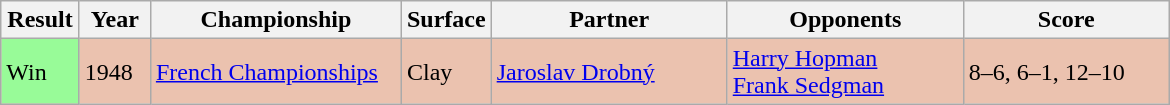<table class="sortable wikitable">
<tr>
<th style="width:45px">Result</th>
<th style="width:40px">Year</th>
<th style="width:160px">Championship</th>
<th style="width:50px">Surface</th>
<th style="width:150px">Partner</th>
<th style="width:150px">Opponents</th>
<th style="width:130px" class="unsortable">Score</th>
</tr>
<tr style="background:#ebc2af;">
<td style="background:#98fb98;">Win</td>
<td>1948</td>
<td><a href='#'>French Championships</a></td>
<td>Clay</td>
<td> <a href='#'>Jaroslav Drobný</a></td>
<td> <a href='#'>Harry Hopman</a><br> <a href='#'>Frank Sedgman</a></td>
<td>8–6, 6–1, 12–10</td>
</tr>
</table>
